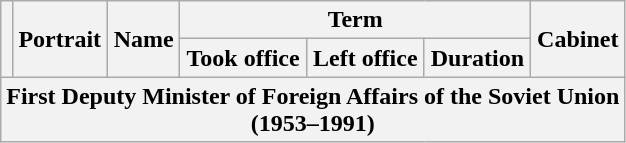<table class="wikitable" style="text-align:center;">
<tr>
<th rowspan="2"></th>
<th rowspan="2">Portrait</th>
<th rowspan="2">Name<br></th>
<th colspan="3">Term</th>
<th rowspan="2">Cabinet</th>
</tr>
<tr>
<th>Took office</th>
<th>Left office</th>
<th>Duration</th>
</tr>
<tr style="text-align:center;">
<th colspan="7">First Deputy Minister of Foreign Affairs of the Soviet Union<br>(1953–1991)

</th>
</tr>
</table>
